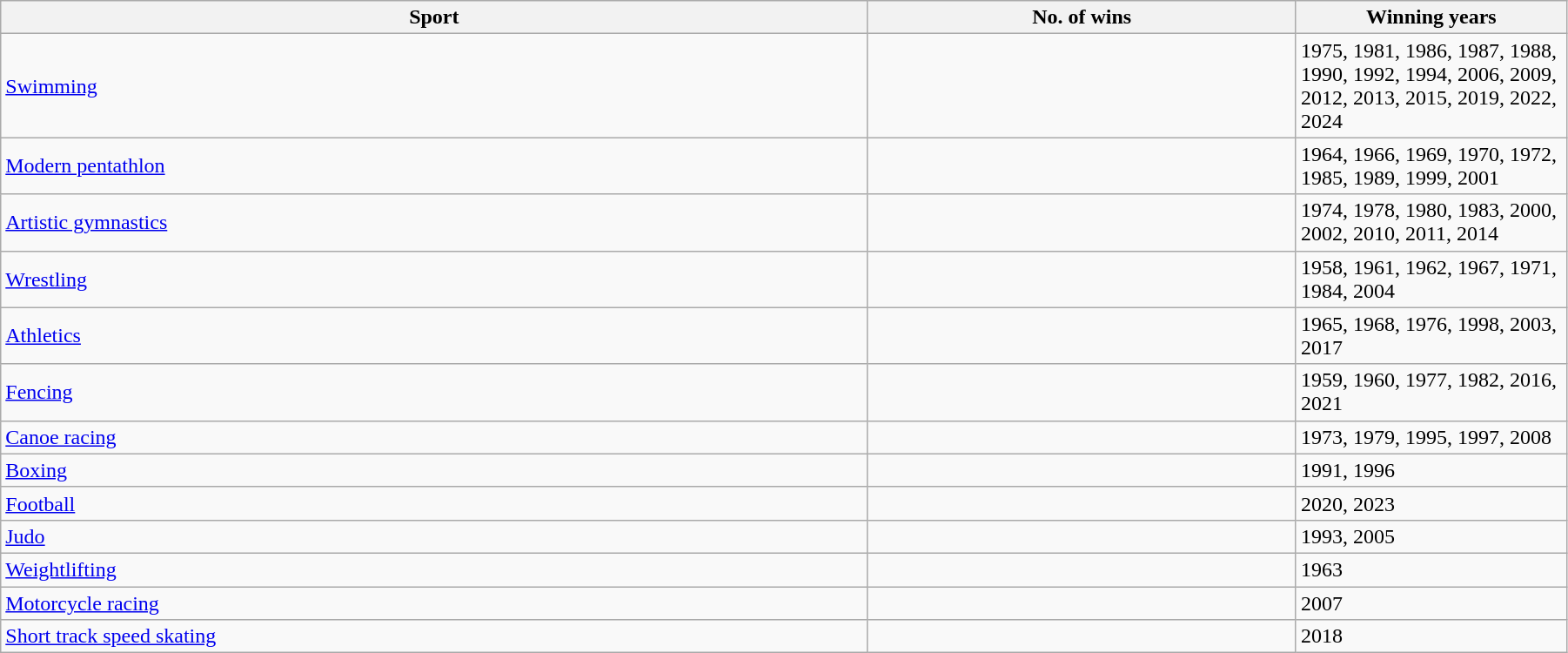<table class="wikitable sortable"  style="width:95%">
<tr>
<th>Sport</th>
<th>No. of wins</th>
<th width=200>Winning years</th>
</tr>
<tr>
<td> <a href='#'>Swimming</a></td>
<td></td>
<td>1975, 1981, 1986, 1987, 1988, 1990, 1992, 1994, 2006, 2009, 2012, 2013, 2015, 2019, 2022, 2024</td>
</tr>
<tr>
<td> <a href='#'>Modern pentathlon</a></td>
<td></td>
<td>1964, 1966, 1969, 1970, 1972, 1985, 1989, 1999, 2001</td>
</tr>
<tr>
<td> <a href='#'>Artistic gymnastics</a></td>
<td></td>
<td>1974, 1978, 1980, 1983, 2000, 2002, 2010, 2011, 2014</td>
</tr>
<tr>
<td> <a href='#'>Wrestling</a></td>
<td></td>
<td>1958, 1961, 1962, 1967, 1971, 1984, 2004</td>
</tr>
<tr>
<td> <a href='#'>Athletics</a></td>
<td></td>
<td>1965, 1968, 1976, 1998, 2003, 2017</td>
</tr>
<tr>
<td> <a href='#'>Fencing</a></td>
<td></td>
<td>1959, 1960, 1977, 1982, 2016, 2021</td>
</tr>
<tr>
<td> <a href='#'>Canoe racing</a></td>
<td></td>
<td>1973, 1979, 1995, 1997, 2008</td>
</tr>
<tr>
<td> <a href='#'>Boxing</a></td>
<td></td>
<td>1991, 1996</td>
</tr>
<tr>
<td> <a href='#'>Football</a></td>
<td></td>
<td>2020, 2023</td>
</tr>
<tr>
<td> <a href='#'>Judo</a></td>
<td></td>
<td>1993, 2005</td>
</tr>
<tr>
<td> <a href='#'>Weightlifting</a></td>
<td></td>
<td>1963</td>
</tr>
<tr>
<td> <a href='#'>Motorcycle racing</a></td>
<td></td>
<td>2007</td>
</tr>
<tr>
<td> <a href='#'>Short track speed skating</a></td>
<td></td>
<td>2018</td>
</tr>
</table>
